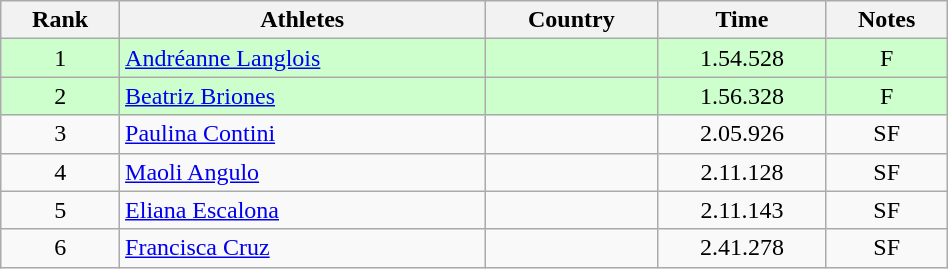<table class="wikitable" width=50% style="text-align:center">
<tr>
<th>Rank</th>
<th>Athletes</th>
<th>Country</th>
<th>Time</th>
<th>Notes</th>
</tr>
<tr bgcolor=#ccffcc>
<td>1</td>
<td align=left><a href='#'>Andréanne Langlois</a></td>
<td align=left></td>
<td>1.54.528</td>
<td>F</td>
</tr>
<tr bgcolor=#ccffcc>
<td>2</td>
<td align=left><a href='#'>Beatriz Briones</a></td>
<td align=left></td>
<td>1.56.328</td>
<td>F</td>
</tr>
<tr>
<td>3</td>
<td align=left><a href='#'>Paulina Contini</a></td>
<td align=left></td>
<td>2.05.926</td>
<td>SF</td>
</tr>
<tr>
<td>4</td>
<td align=left><a href='#'>Maoli Angulo</a></td>
<td align=left></td>
<td>2.11.128</td>
<td>SF</td>
</tr>
<tr>
<td>5</td>
<td align=left><a href='#'>Eliana Escalona</a></td>
<td align=left></td>
<td>2.11.143</td>
<td>SF</td>
</tr>
<tr>
<td>6</td>
<td align=left><a href='#'>Francisca Cruz</a></td>
<td align=left></td>
<td>2.41.278</td>
<td>SF</td>
</tr>
</table>
